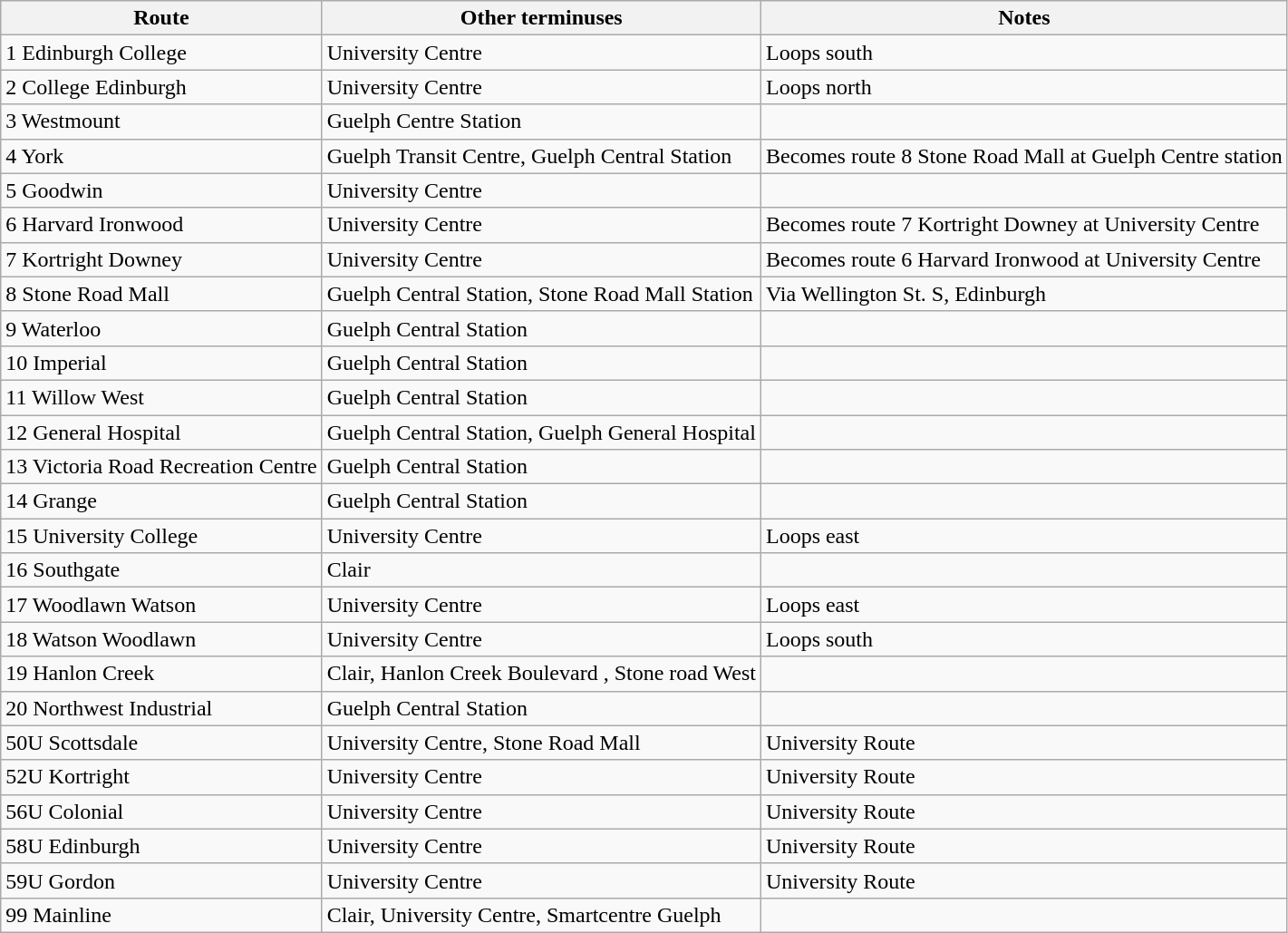<table class="wikitable">
<tr>
<th>Route</th>
<th>Other terminuses</th>
<th>Notes</th>
</tr>
<tr>
<td>1 Edinburgh College</td>
<td>University Centre</td>
<td>Loops south</td>
</tr>
<tr>
<td>2 College Edinburgh</td>
<td>University Centre</td>
<td>Loops north</td>
</tr>
<tr>
<td>3 Westmount</td>
<td>Guelph Centre Station</td>
<td></td>
</tr>
<tr>
<td>4 York</td>
<td>Guelph Transit Centre, Guelph Central Station</td>
<td>Becomes route 8 Stone Road Mall at Guelph Centre station</td>
</tr>
<tr>
<td>5 Goodwin</td>
<td>University Centre</td>
<td></td>
</tr>
<tr>
<td>6 Harvard Ironwood</td>
<td>University Centre</td>
<td>Becomes route 7 Kortright Downey at University Centre</td>
</tr>
<tr>
<td>7 Kortright Downey</td>
<td>University Centre</td>
<td>Becomes route 6 Harvard Ironwood at University Centre</td>
</tr>
<tr>
<td>8 Stone Road Mall</td>
<td>Guelph Central Station, Stone Road Mall Station</td>
<td>Via Wellington St. S, Edinburgh</td>
</tr>
<tr>
<td>9 Waterloo</td>
<td>Guelph Central Station</td>
<td></td>
</tr>
<tr>
<td>10 Imperial</td>
<td>Guelph Central Station</td>
<td></td>
</tr>
<tr>
<td>11 Willow West</td>
<td>Guelph Central Station</td>
<td></td>
</tr>
<tr>
<td>12 General Hospital</td>
<td>Guelph Central Station, Guelph General Hospital</td>
<td></td>
</tr>
<tr>
<td>13 Victoria Road Recreation Centre</td>
<td>Guelph Central Station</td>
<td></td>
</tr>
<tr>
<td>14 Grange</td>
<td>Guelph Central Station</td>
<td></td>
</tr>
<tr>
<td>15 University College</td>
<td>University Centre</td>
<td>Loops east</td>
</tr>
<tr>
<td>16 Southgate</td>
<td>Clair</td>
<td></td>
</tr>
<tr>
<td>17 Woodlawn Watson</td>
<td>University Centre</td>
<td>Loops east</td>
</tr>
<tr>
<td>18 Watson Woodlawn</td>
<td>University Centre</td>
<td>Loops south</td>
</tr>
<tr>
<td>19 Hanlon Creek</td>
<td>Clair, Hanlon Creek Boulevard , Stone road West</td>
<td></td>
</tr>
<tr>
<td>20 Northwest Industrial</td>
<td>Guelph Central Station</td>
<td></td>
</tr>
<tr>
<td>50U Scottsdale</td>
<td>University Centre, Stone Road Mall</td>
<td>University Route</td>
</tr>
<tr>
<td>52U Kortright</td>
<td>University Centre</td>
<td>University Route</td>
</tr>
<tr>
<td>56U Colonial</td>
<td>University Centre</td>
<td>University Route</td>
</tr>
<tr>
<td>58U Edinburgh</td>
<td>University Centre</td>
<td>University Route</td>
</tr>
<tr>
<td>59U Gordon</td>
<td>University Centre</td>
<td>University Route</td>
</tr>
<tr>
<td>99 Mainline</td>
<td>Clair, University Centre, Smartcentre Guelph</td>
<td></td>
</tr>
</table>
